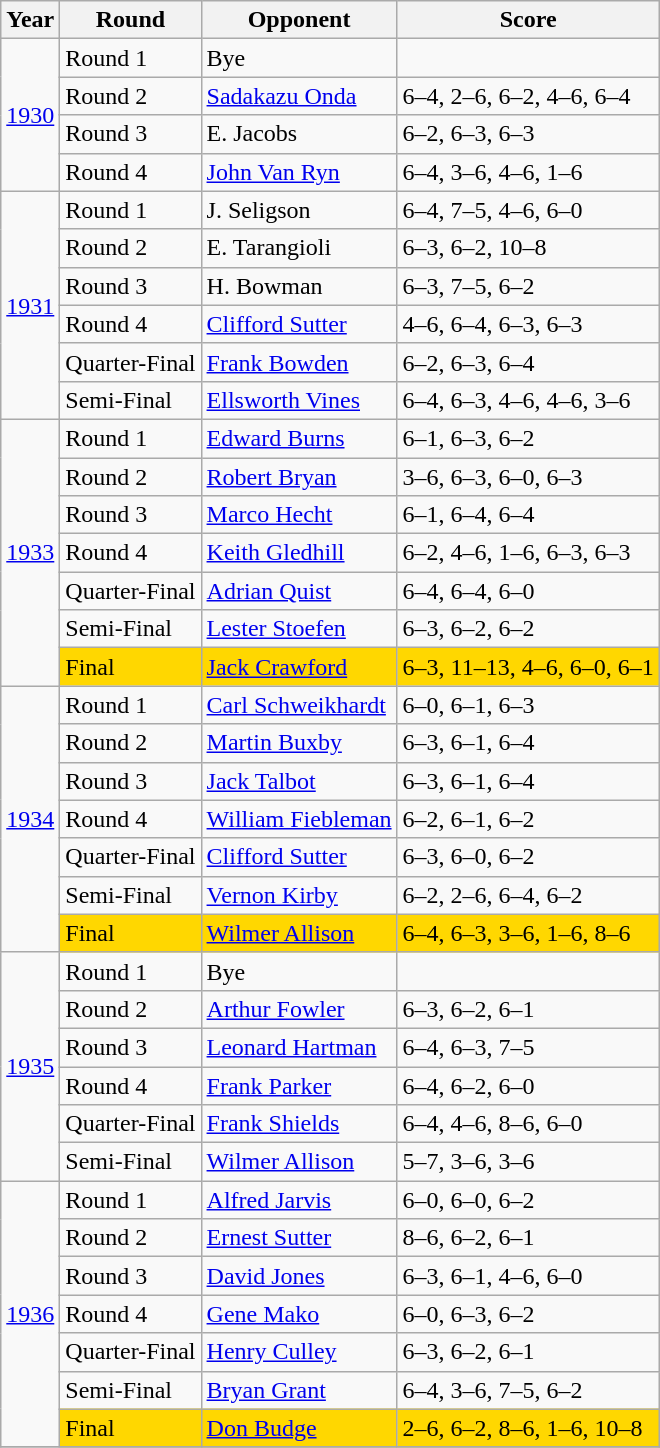<table class="wikitable" border="1">
<tr>
<th>Year</th>
<th>Round</th>
<th>Opponent</th>
<th>Score</th>
</tr>
<tr>
<td rowspan=4><a href='#'>1930</a></td>
<td>Round 1</td>
<td>Bye</td>
<td></td>
</tr>
<tr>
<td>Round 2</td>
<td> <a href='#'>Sadakazu Onda</a></td>
<td>6–4, 2–6, 6–2, 4–6, 6–4</td>
</tr>
<tr>
<td>Round 3</td>
<td> E. Jacobs</td>
<td>6–2, 6–3, 6–3</td>
</tr>
<tr>
<td>Round 4</td>
<td> <a href='#'>John Van Ryn</a></td>
<td>6–4, 3–6, 4–6, 1–6</td>
</tr>
<tr>
<td rowspan=6><a href='#'>1931</a></td>
<td>Round 1</td>
<td> J. Seligson</td>
<td>6–4, 7–5, 4–6, 6–0</td>
</tr>
<tr>
<td>Round 2</td>
<td> E. Tarangioli</td>
<td>6–3, 6–2, 10–8</td>
</tr>
<tr>
<td>Round 3</td>
<td> H. Bowman</td>
<td>6–3, 7–5, 6–2</td>
</tr>
<tr>
<td>Round 4</td>
<td> <a href='#'>Clifford Sutter</a></td>
<td>4–6, 6–4, 6–3, 6–3</td>
</tr>
<tr>
<td>Quarter-Final</td>
<td> <a href='#'>Frank Bowden</a></td>
<td>6–2, 6–3, 6–4</td>
</tr>
<tr>
<td>Semi-Final</td>
<td> <a href='#'>Ellsworth Vines</a></td>
<td>6–4, 6–3, 4–6, 4–6, 3–6</td>
</tr>
<tr>
<td rowspan=7><a href='#'>1933</a></td>
<td>Round 1</td>
<td> <a href='#'>Edward Burns</a></td>
<td>6–1, 6–3, 6–2</td>
</tr>
<tr>
<td>Round 2</td>
<td> <a href='#'>Robert Bryan</a></td>
<td>3–6, 6–3, 6–0, 6–3</td>
</tr>
<tr>
<td>Round 3</td>
<td> <a href='#'>Marco Hecht</a></td>
<td>6–1, 6–4, 6–4</td>
</tr>
<tr>
<td>Round 4</td>
<td> <a href='#'>Keith Gledhill</a></td>
<td>6–2, 4–6, 1–6, 6–3, 6–3</td>
</tr>
<tr>
<td>Quarter-Final</td>
<td> <a href='#'>Adrian Quist</a></td>
<td>6–4, 6–4, 6–0</td>
</tr>
<tr>
<td>Semi-Final</td>
<td> <a href='#'>Lester Stoefen</a></td>
<td>6–3, 6–2, 6–2</td>
</tr>
<tr>
<td bgcolor=Gold>Final</td>
<td bgcolor=Gold> <a href='#'>Jack Crawford</a></td>
<td bgcolor=Gold>6–3, 11–13, 4–6, 6–0, 6–1</td>
</tr>
<tr>
<td rowspan=7><a href='#'>1934</a></td>
<td>Round 1</td>
<td> <a href='#'>Carl Schweikhardt</a></td>
<td>6–0, 6–1, 6–3</td>
</tr>
<tr>
<td>Round 2</td>
<td> <a href='#'>Martin Buxby</a></td>
<td>6–3, 6–1, 6–4</td>
</tr>
<tr>
<td>Round 3</td>
<td> <a href='#'>Jack Talbot</a></td>
<td>6–3, 6–1, 6–4</td>
</tr>
<tr>
<td>Round 4</td>
<td> <a href='#'>William Fiebleman</a></td>
<td>6–2, 6–1, 6–2</td>
</tr>
<tr>
<td>Quarter-Final</td>
<td> <a href='#'>Clifford Sutter</a></td>
<td>6–3, 6–0, 6–2</td>
</tr>
<tr>
<td>Semi-Final</td>
<td> <a href='#'>Vernon Kirby</a></td>
<td>6–2, 2–6, 6–4, 6–2</td>
</tr>
<tr>
<td bgcolor=Gold>Final</td>
<td bgcolor=Gold> <a href='#'>Wilmer Allison</a></td>
<td bgcolor=Gold>6–4, 6–3, 3–6, 1–6, 8–6</td>
</tr>
<tr>
<td rowspan=6><a href='#'>1935</a></td>
<td>Round 1</td>
<td>Bye</td>
<td></td>
</tr>
<tr>
<td>Round 2</td>
<td> <a href='#'>Arthur Fowler</a></td>
<td>6–3, 6–2, 6–1</td>
</tr>
<tr>
<td>Round 3</td>
<td> <a href='#'>Leonard Hartman</a></td>
<td>6–4, 6–3, 7–5</td>
</tr>
<tr>
<td>Round 4</td>
<td> <a href='#'>Frank Parker</a></td>
<td>6–4, 6–2, 6–0</td>
</tr>
<tr>
<td>Quarter-Final</td>
<td> <a href='#'>Frank Shields</a></td>
<td>6–4, 4–6, 8–6, 6–0</td>
</tr>
<tr>
<td>Semi-Final</td>
<td> <a href='#'>Wilmer Allison</a></td>
<td>5–7, 3–6, 3–6</td>
</tr>
<tr>
<td rowspan=7><a href='#'>1936</a></td>
<td>Round 1</td>
<td> <a href='#'>Alfred Jarvis</a></td>
<td>6–0, 6–0, 6–2</td>
</tr>
<tr>
<td>Round 2</td>
<td> <a href='#'>Ernest Sutter</a></td>
<td>8–6, 6–2, 6–1</td>
</tr>
<tr>
<td>Round 3</td>
<td> <a href='#'>David Jones</a></td>
<td>6–3, 6–1, 4–6, 6–0</td>
</tr>
<tr>
<td>Round 4</td>
<td> <a href='#'>Gene Mako</a></td>
<td>6–0, 6–3, 6–2</td>
</tr>
<tr>
<td>Quarter-Final</td>
<td> <a href='#'>Henry Culley</a></td>
<td>6–3, 6–2, 6–1</td>
</tr>
<tr>
<td>Semi-Final</td>
<td> <a href='#'>Bryan Grant</a></td>
<td>6–4, 3–6, 7–5, 6–2</td>
</tr>
<tr>
<td bgcolor=Gold>Final</td>
<td bgcolor=Gold> <a href='#'>Don Budge</a></td>
<td bgcolor=Gold>2–6, 6–2, 8–6, 1–6, 10–8</td>
</tr>
<tr>
</tr>
</table>
